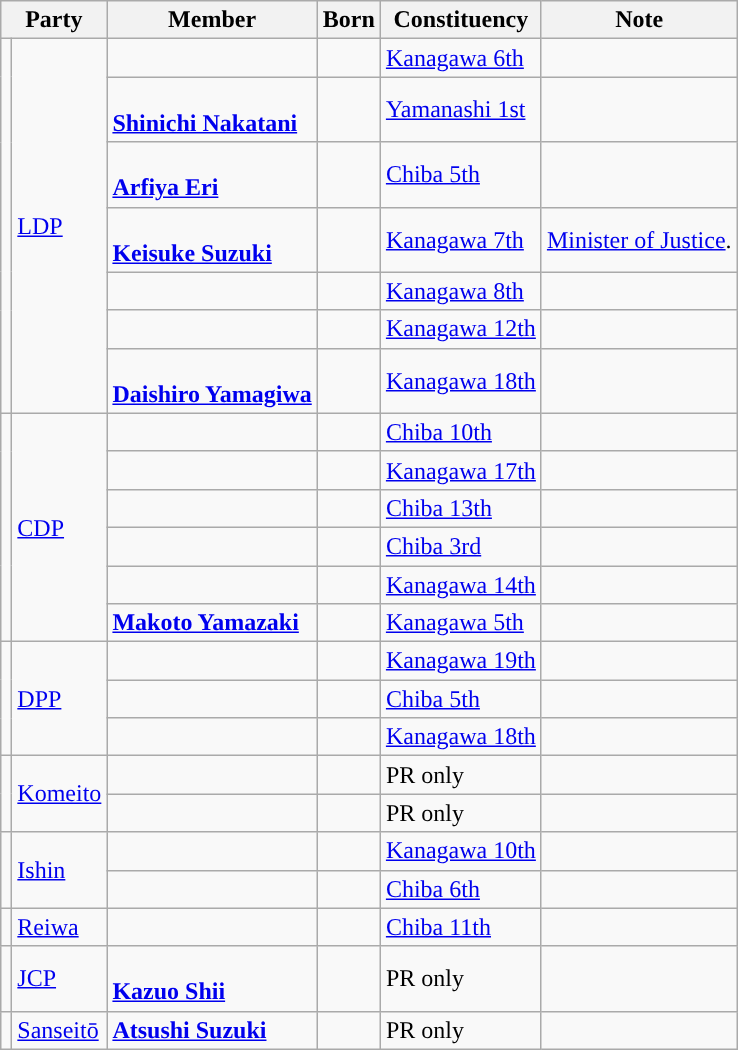<table class="wikitable">
<tr>
<th colspan=2>Party</th>
<th>Member</th>
<th>Born</th>
<th>Constituency</th>
<th>Note</th>
</tr>
<tr>
<td rowspan=7 style="background-color:"></td>
<td rowspan=7><a href='#'>LDP</a></td>
<td><br><strong></strong></td>
<td></td>
<td><a href='#'>Kanagawa 6th</a></td>
<td></td>
</tr>
<tr>
<td><br><strong><a href='#'>Shinichi Nakatani</a></strong></td>
<td></td>
<td><a href='#'>Yamanashi 1st</a></td>
<td></td>
</tr>
<tr>
<td><br><strong><a href='#'>Arfiya Eri</a></strong></td>
<td></td>
<td><a href='#'>Chiba 5th</a></td>
<td></td>
</tr>
<tr>
<td><br><strong><a href='#'>Keisuke Suzuki</a></strong></td>
<td></td>
<td><a href='#'>Kanagawa 7th</a></td>
<td><a href='#'>Minister of Justice</a>.</td>
</tr>
<tr>
<td><br><strong></strong></td>
<td></td>
<td><a href='#'>Kanagawa 8th</a></td>
<td></td>
</tr>
<tr>
<td><br><strong></strong></td>
<td></td>
<td><a href='#'>Kanagawa 12th</a></td>
<td></td>
</tr>
<tr>
<td><br><strong><a href='#'>Daishiro Yamagiwa</a></strong></td>
<td></td>
<td><a href='#'>Kanagawa 18th</a></td>
<td></td>
</tr>
<tr>
<td rowspan=6 style="background-color:"></td>
<td rowspan=6><a href='#'>CDP</a></td>
<td><strong></strong></td>
<td></td>
<td><a href='#'>Chiba 10th</a></td>
<td></td>
</tr>
<tr>
<td><br><strong></strong></td>
<td></td>
<td><a href='#'>Kanagawa 17th</a></td>
<td></td>
</tr>
<tr>
<td><strong></strong></td>
<td></td>
<td><a href='#'>Chiba 13th</a></td>
<td></td>
</tr>
<tr>
<td><strong></strong></td>
<td></td>
<td><a href='#'>Chiba 3rd</a></td>
<td></td>
</tr>
<tr>
<td><strong></strong></td>
<td></td>
<td><a href='#'>Kanagawa 14th</a></td>
<td></td>
</tr>
<tr>
<td><strong><a href='#'>Makoto Yamazaki</a></strong></td>
<td></td>
<td><a href='#'>Kanagawa 5th</a></td>
<td></td>
</tr>
<tr>
<td rowspan=3 style="background-color:"></td>
<td rowspan=3><a href='#'>DPP</a></td>
<td><br><strong></strong></td>
<td></td>
<td><a href='#'>Kanagawa 19th</a></td>
<td></td>
</tr>
<tr>
<td><strong></strong></td>
<td></td>
<td><a href='#'>Chiba 5th</a></td>
<td></td>
</tr>
<tr>
<td><strong></strong></td>
<td></td>
<td><a href='#'>Kanagawa 18th</a></td>
<td></td>
</tr>
<tr>
<td rowspan=2 style="background-color:"></td>
<td rowspan=2><a href='#'>Komeito</a></td>
<td><br><strong></strong></td>
<td></td>
<td>PR only</td>
<td></td>
</tr>
<tr>
<td><strong></strong></td>
<td></td>
<td>PR only</td>
<td></td>
</tr>
<tr>
<td rowspan=2 style="background-color:"></td>
<td rowspan=2><a href='#'>Ishin</a></td>
<td><br><strong></strong></td>
<td></td>
<td><a href='#'>Kanagawa 10th</a></td>
<td></td>
</tr>
<tr>
<td><strong></strong></td>
<td></td>
<td><a href='#'>Chiba 6th</a></td>
<td></td>
</tr>
<tr>
<td style="background-color:"></td>
<td><a href='#'>Reiwa</a></td>
<td><strong></strong></td>
<td></td>
<td><a href='#'>Chiba 11th</a></td>
<td></td>
</tr>
<tr>
<td style="background-color:"></td>
<td><a href='#'>JCP</a></td>
<td><br><strong><a href='#'>Kazuo Shii</a></strong></td>
<td></td>
<td>PR only</td>
<td></td>
</tr>
<tr>
<td style="background-color:"></td>
<td><a href='#'>Sanseitō</a></td>
<td><strong><a href='#'>Atsushi Suzuki</a></strong></td>
<td></td>
<td>PR only</td>
<td></td>
</tr>
</table>
